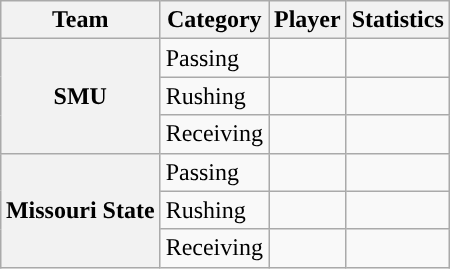<table class="wikitable" style="float:right">
<tr>
<th>Team</th>
<th>Category</th>
<th>Player</th>
<th>Statistics</th>
</tr>
<tr>
<th rowspan=3>SMU</th>
<td>Passing</td>
<td></td>
<td></td>
</tr>
<tr>
<td>Rushing</td>
<td></td>
<td></td>
</tr>
<tr>
<td>Receiving</td>
<td></td>
<td></td>
</tr>
<tr>
<th rowspan=3>Missouri State</th>
<td>Passing</td>
<td></td>
<td></td>
</tr>
<tr>
<td>Rushing</td>
<td></td>
<td></td>
</tr>
<tr>
<td>Receiving</td>
<td></td>
<td></td>
</tr>
</table>
